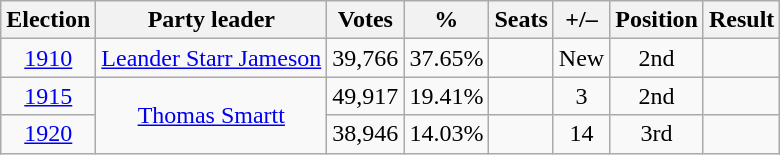<table class="wikitable" style="text-align:center">
<tr>
<th>Election</th>
<th>Party leader</th>
<th>Votes</th>
<th>%</th>
<th>Seats</th>
<th>+/–</th>
<th>Position</th>
<th>Result</th>
</tr>
<tr>
<td><a href='#'>1910</a></td>
<td><a href='#'>Leander Starr Jameson</a></td>
<td>39,766</td>
<td>37.65%</td>
<td></td>
<td> New</td>
<td> 2nd</td>
<td></td>
</tr>
<tr>
<td><a href='#'>1915</a></td>
<td rowspan=2><a href='#'>Thomas Smartt</a></td>
<td>49,917</td>
<td>19.41%</td>
<td></td>
<td> 3</td>
<td> 2nd</td>
<td></td>
</tr>
<tr>
<td><a href='#'>1920</a></td>
<td>38,946</td>
<td>14.03%</td>
<td></td>
<td> 14</td>
<td> 3rd</td>
<td></td>
</tr>
</table>
